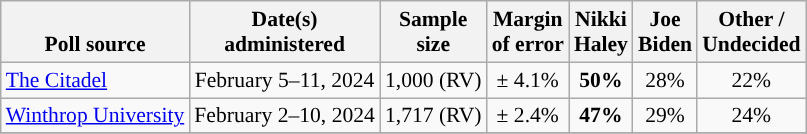<table class="wikitable sortable mw-datatable" style="font-size:90%;text-align:center;line-height:17px">
<tr valign=bottom>
<th>Poll source</th>
<th>Date(s)<br>administered</th>
<th>Sample<br>size</th>
<th>Margin<br>of error</th>
<th class="unsortable">Nikki<br>Haley<br></th>
<th class="unsortable">Joe<br>Biden<br></th>
<th class="unsortable">Other /<br>Undecided</th>
</tr>
<tr>
<td style="text-align:left;"><a href='#'>The Citadel</a></td>
<td data-sort-value="2024-02-15">February 5–11, 2024</td>
<td>1,000 (RV)</td>
<td>± 4.1%</td>
<td style="background-color:"><strong>50%</strong></td>
<td>28%</td>
<td>22%</td>
</tr>
<tr>
<td style="text-align:left;"><a href='#'>Winthrop University</a></td>
<td data-sort-value="2024-02-14">February 2–10, 2024</td>
<td>1,717 (RV)</td>
<td>± 2.4%</td>
<td style="background-color:"><strong>47%</strong></td>
<td>29%</td>
<td>24%</td>
</tr>
<tr>
</tr>
</table>
